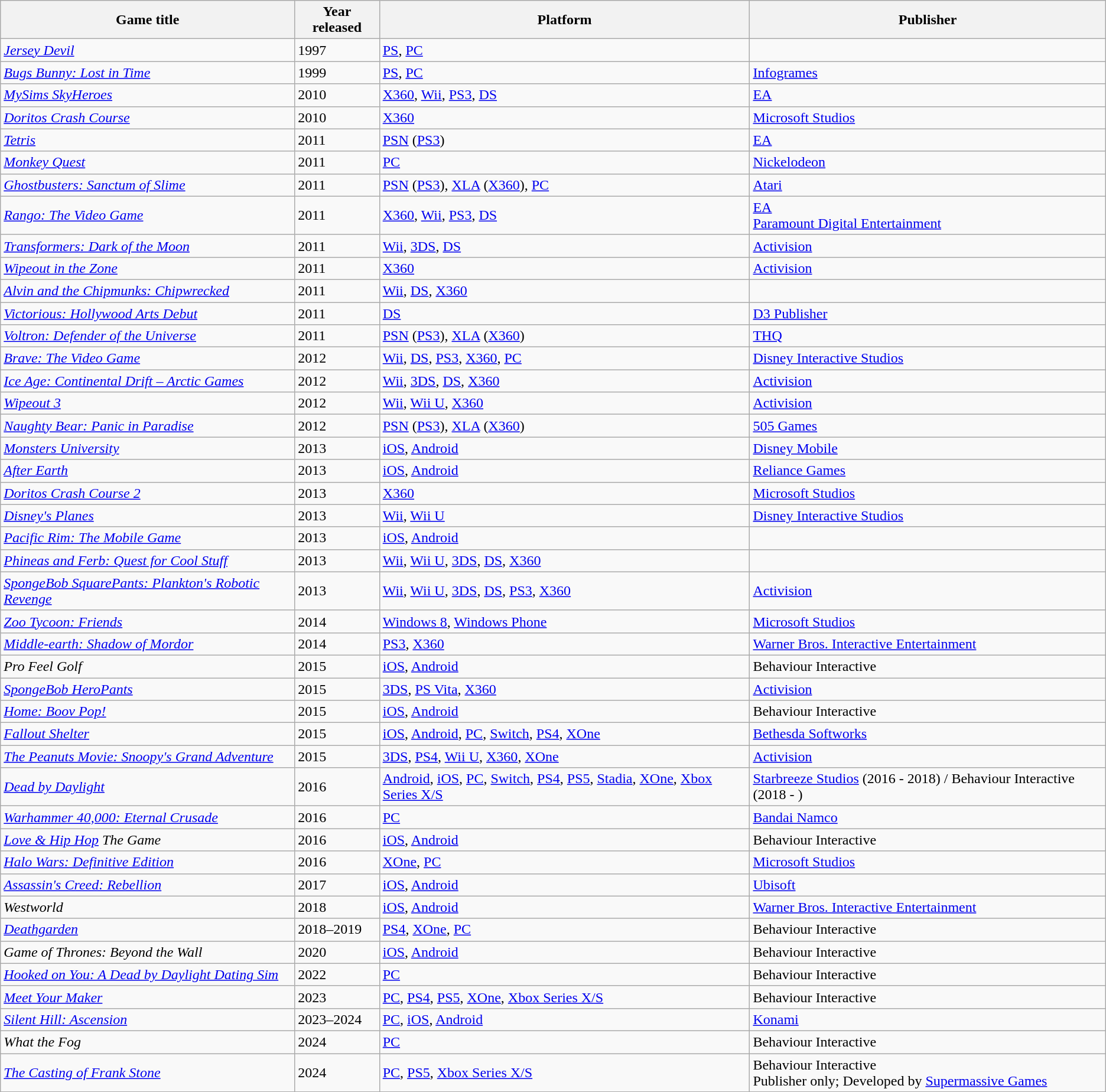<table class="wikitable sortable">
<tr>
<th>Game title</th>
<th>Year released</th>
<th>Platform</th>
<th>Publisher</th>
</tr>
<tr>
<td><em><a href='#'>Jersey Devil</a></em></td>
<td>1997</td>
<td><a href='#'>PS</a>, <a href='#'>PC</a></td>
<td></td>
</tr>
<tr>
<td><em><a href='#'>Bugs Bunny: Lost in Time</a></em></td>
<td>1999</td>
<td><a href='#'>PS</a>, <a href='#'>PC</a></td>
<td><a href='#'>Infogrames</a></td>
</tr>
<tr>
<td><em><a href='#'>MySims SkyHeroes</a></em></td>
<td>2010</td>
<td><a href='#'>X360</a>, <a href='#'>Wii</a>, <a href='#'>PS3</a>, <a href='#'>DS</a></td>
<td><a href='#'>EA</a></td>
</tr>
<tr>
<td><em><a href='#'>Doritos Crash Course</a></em></td>
<td>2010</td>
<td><a href='#'>X360</a></td>
<td><a href='#'>Microsoft Studios</a></td>
</tr>
<tr>
<td><em><a href='#'>Tetris</a></em></td>
<td>2011</td>
<td><a href='#'>PSN</a> (<a href='#'>PS3</a>)</td>
<td><a href='#'>EA</a></td>
</tr>
<tr>
<td><em><a href='#'>Monkey Quest</a></em></td>
<td>2011</td>
<td><a href='#'>PC</a></td>
<td><a href='#'>Nickelodeon</a></td>
</tr>
<tr>
<td><em><a href='#'>Ghostbusters: Sanctum of Slime</a></em></td>
<td>2011</td>
<td><a href='#'>PSN</a> (<a href='#'>PS3</a>), <a href='#'>XLA</a> (<a href='#'>X360</a>), <a href='#'>PC</a></td>
<td><a href='#'>Atari</a></td>
</tr>
<tr>
<td><em><a href='#'>Rango: The Video Game</a></em></td>
<td>2011</td>
<td><a href='#'>X360</a>, <a href='#'>Wii</a>, <a href='#'>PS3</a>, <a href='#'>DS</a></td>
<td><a href='#'>EA</a><br><a href='#'>Paramount Digital Entertainment</a></td>
</tr>
<tr>
<td><em><a href='#'>Transformers: Dark of the Moon</a></em></td>
<td>2011</td>
<td><a href='#'>Wii</a>, <a href='#'>3DS</a>, <a href='#'>DS</a></td>
<td><a href='#'>Activision</a></td>
</tr>
<tr>
<td><em><a href='#'>Wipeout in the Zone</a></em></td>
<td>2011</td>
<td><a href='#'>X360</a></td>
<td><a href='#'>Activision</a></td>
</tr>
<tr>
<td><em><a href='#'>Alvin and the Chipmunks: Chipwrecked</a></em></td>
<td>2011</td>
<td><a href='#'>Wii</a>, <a href='#'>DS</a>, <a href='#'>X360</a></td>
<td></td>
</tr>
<tr>
<td><em><a href='#'>Victorious: Hollywood Arts Debut</a></em></td>
<td>2011</td>
<td><a href='#'>DS</a></td>
<td><a href='#'>D3 Publisher</a></td>
</tr>
<tr>
<td><em><a href='#'>Voltron: Defender of the Universe</a></em></td>
<td>2011</td>
<td><a href='#'>PSN</a> (<a href='#'>PS3</a>), <a href='#'>XLA</a> (<a href='#'>X360</a>)</td>
<td><a href='#'>THQ</a></td>
</tr>
<tr>
<td><em><a href='#'>Brave: The Video Game</a></em></td>
<td>2012</td>
<td><a href='#'>Wii</a>, <a href='#'>DS</a>, <a href='#'>PS3</a>, <a href='#'>X360</a>, <a href='#'>PC</a></td>
<td><a href='#'>Disney Interactive Studios</a></td>
</tr>
<tr>
<td><em><a href='#'>Ice Age: Continental Drift – Arctic Games</a></em></td>
<td>2012</td>
<td><a href='#'>Wii</a>, <a href='#'>3DS</a>, <a href='#'>DS</a>, <a href='#'>X360</a></td>
<td><a href='#'>Activision</a></td>
</tr>
<tr>
<td><em><a href='#'>Wipeout 3</a></em></td>
<td>2012</td>
<td><a href='#'>Wii</a>, <a href='#'>Wii U</a>, <a href='#'>X360</a></td>
<td><a href='#'>Activision</a></td>
</tr>
<tr>
<td><em><a href='#'>Naughty Bear: Panic in Paradise</a></em></td>
<td>2012</td>
<td><a href='#'>PSN</a> (<a href='#'>PS3</a>), <a href='#'>XLA</a> (<a href='#'>X360</a>)</td>
<td><a href='#'>505 Games</a></td>
</tr>
<tr>
<td><em><a href='#'>Monsters University</a></em></td>
<td>2013</td>
<td><a href='#'>iOS</a>, <a href='#'>Android</a></td>
<td><a href='#'>Disney Mobile</a></td>
</tr>
<tr>
<td><em><a href='#'>After Earth</a></em></td>
<td>2013</td>
<td><a href='#'>iOS</a>, <a href='#'>Android</a></td>
<td><a href='#'>Reliance Games</a></td>
</tr>
<tr>
<td><em><a href='#'>Doritos Crash Course 2</a></em></td>
<td>2013</td>
<td><a href='#'>X360</a></td>
<td><a href='#'>Microsoft Studios</a></td>
</tr>
<tr>
<td><em><a href='#'>Disney's Planes</a></em></td>
<td>2013</td>
<td><a href='#'>Wii</a>, <a href='#'>Wii U</a></td>
<td><a href='#'>Disney Interactive Studios</a></td>
</tr>
<tr>
<td><em><a href='#'>Pacific Rim: The Mobile Game</a></em></td>
<td>2013</td>
<td><a href='#'>iOS</a>, <a href='#'>Android</a></td>
<td></td>
</tr>
<tr>
<td><em><a href='#'>Phineas and Ferb: Quest for Cool Stuff</a></em></td>
<td>2013</td>
<td><a href='#'>Wii</a>, <a href='#'>Wii U</a>, <a href='#'>3DS</a>, <a href='#'>DS</a>, <a href='#'>X360</a></td>
<td></td>
</tr>
<tr>
<td><em><a href='#'>SpongeBob SquarePants: Plankton's Robotic Revenge</a></em></td>
<td>2013</td>
<td><a href='#'>Wii</a>, <a href='#'>Wii U</a>, <a href='#'>3DS</a>, <a href='#'>DS</a>, <a href='#'>PS3</a>, <a href='#'>X360</a></td>
<td><a href='#'>Activision</a></td>
</tr>
<tr>
<td><em><a href='#'>Zoo Tycoon: Friends</a></em></td>
<td>2014</td>
<td><a href='#'>Windows 8</a>, <a href='#'>Windows Phone</a></td>
<td><a href='#'>Microsoft Studios</a></td>
</tr>
<tr>
<td><em><a href='#'>Middle-earth: Shadow of Mordor</a></em></td>
<td>2014</td>
<td><a href='#'>PS3</a>, <a href='#'>X360</a></td>
<td><a href='#'>Warner Bros. Interactive Entertainment</a></td>
</tr>
<tr>
<td><em>Pro Feel Golf</em></td>
<td>2015</td>
<td><a href='#'>iOS</a>, <a href='#'>Android</a></td>
<td>Behaviour Interactive</td>
</tr>
<tr>
<td><em><a href='#'>SpongeBob HeroPants</a></em></td>
<td>2015</td>
<td><a href='#'>3DS</a>, <a href='#'>PS Vita</a>, <a href='#'>X360</a></td>
<td><a href='#'>Activision</a></td>
</tr>
<tr>
<td><em><a href='#'>Home: Boov Pop!</a></em></td>
<td>2015</td>
<td><a href='#'>iOS</a>, <a href='#'>Android</a></td>
<td>Behaviour Interactive</td>
</tr>
<tr>
<td><em><a href='#'>Fallout Shelter</a></em></td>
<td>2015</td>
<td><a href='#'>iOS</a>, <a href='#'>Android</a>, <a href='#'>PC</a>, <a href='#'>Switch</a>, <a href='#'>PS4</a>, <a href='#'>XOne</a></td>
<td><a href='#'>Bethesda Softworks</a></td>
</tr>
<tr>
<td><em><a href='#'>The Peanuts Movie: Snoopy's Grand Adventure</a></em></td>
<td>2015</td>
<td><a href='#'>3DS</a>, <a href='#'>PS4</a>, <a href='#'>Wii U</a>, <a href='#'>X360</a>, <a href='#'>XOne</a></td>
<td><a href='#'>Activision</a></td>
</tr>
<tr>
<td><em><a href='#'>Dead by Daylight</a></em></td>
<td>2016</td>
<td><a href='#'>Android</a>, <a href='#'>iOS</a>, <a href='#'>PC</a>, <a href='#'>Switch</a>, <a href='#'>PS4</a>, <a href='#'>PS5</a>, <a href='#'>Stadia</a>, <a href='#'>XOne</a>, <a href='#'>Xbox Series X/S</a></td>
<td><a href='#'>Starbreeze Studios</a> (2016 - 2018) / Behaviour Interactive (2018 - )</td>
</tr>
<tr>
<td><em><a href='#'>Warhammer 40,000: Eternal Crusade</a></em></td>
<td>2016</td>
<td><a href='#'>PC</a></td>
<td><a href='#'>Bandai Namco</a></td>
</tr>
<tr>
<td><em><a href='#'>Love & Hip Hop</a> The Game</em></td>
<td>2016</td>
<td><a href='#'>iOS</a>, <a href='#'>Android</a></td>
<td>Behaviour Interactive</td>
</tr>
<tr>
<td><em><a href='#'>Halo Wars: Definitive Edition</a></em></td>
<td>2016</td>
<td><a href='#'>XOne</a>, <a href='#'>PC</a></td>
<td><a href='#'>Microsoft Studios</a></td>
</tr>
<tr>
<td><em><a href='#'>Assassin's Creed: Rebellion</a></em></td>
<td>2017</td>
<td><a href='#'>iOS</a>, <a href='#'>Android</a></td>
<td><a href='#'>Ubisoft</a></td>
</tr>
<tr>
<td><em>Westworld</em></td>
<td>2018</td>
<td><a href='#'>iOS</a>, <a href='#'>Android</a></td>
<td><a href='#'>Warner Bros. Interactive Entertainment</a></td>
</tr>
<tr>
<td><em><a href='#'>Deathgarden</a></em></td>
<td>2018–2019</td>
<td><a href='#'>PS4</a>, <a href='#'>XOne</a>, <a href='#'>PC</a></td>
<td>Behaviour Interactive</td>
</tr>
<tr>
<td><em>Game of Thrones: Beyond the Wall</em></td>
<td>2020</td>
<td><a href='#'>iOS</a>, <a href='#'>Android</a></td>
<td>Behaviour Interactive</td>
</tr>
<tr>
<td><em><a href='#'>Hooked on You: A Dead by Daylight Dating Sim</a></em></td>
<td>2022</td>
<td><a href='#'>PC</a></td>
<td>Behaviour Interactive</td>
</tr>
<tr>
<td><em><a href='#'>Meet Your Maker</a></em></td>
<td>2023</td>
<td><a href='#'>PC</a>, <a href='#'>PS4</a>, <a href='#'>PS5</a>, <a href='#'>XOne</a>, <a href='#'>Xbox Series X/S</a></td>
<td>Behaviour Interactive</td>
</tr>
<tr>
<td><em><a href='#'>Silent Hill: Ascension</a></em></td>
<td>2023–2024</td>
<td><a href='#'>PC</a>, <a href='#'>iOS</a>, <a href='#'>Android</a></td>
<td><a href='#'>Konami</a></td>
</tr>
<tr>
<td><em>What the Fog</em></td>
<td>2024</td>
<td><a href='#'>PC</a></td>
<td>Behaviour Interactive</td>
</tr>
<tr>
<td><em><a href='#'>The Casting of Frank Stone</a></em></td>
<td>2024</td>
<td><a href='#'>PC</a>, <a href='#'>PS5</a>, <a href='#'>Xbox Series X/S</a></td>
<td>Behaviour Interactive<br>Publisher only; Developed by <a href='#'>Supermassive Games</a></td>
</tr>
<tr>
</tr>
</table>
